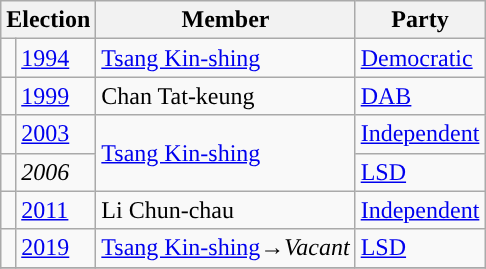<table class="wikitable">
<tr>
<th colspan="2">Election</th>
<th>Member</th>
<th>Party</th>
</tr>
<tr>
<td style="background-color: "></td>
<td><a href='#'>1994</a></td>
<td><a href='#'>Tsang Kin-shing</a></td>
<td><a href='#'>Democratic</a></td>
</tr>
<tr>
<td style="background-color: "></td>
<td><a href='#'>1999</a></td>
<td>Chan Tat-keung</td>
<td><a href='#'>DAB</a></td>
</tr>
<tr>
<td style="background-color: "></td>
<td><a href='#'>2003</a></td>
<td rowspan=2><a href='#'>Tsang Kin-shing</a></td>
<td><a href='#'>Independent</a></td>
</tr>
<tr>
<td style="background-color: "></td>
<td><em>2006</em></td>
<td><a href='#'>LSD</a></td>
</tr>
<tr>
<td style="background-color: "></td>
<td><a href='#'>2011</a></td>
<td>Li Chun-chau</td>
<td><a href='#'>Independent</a></td>
</tr>
<tr>
<td style="background-color: "></td>
<td><a href='#'>2019</a></td>
<td><a href='#'>Tsang Kin-shing</a>→<em>Vacant</em> </td>
<td><a href='#'>LSD</a></td>
</tr>
<tr>
</tr>
</table>
